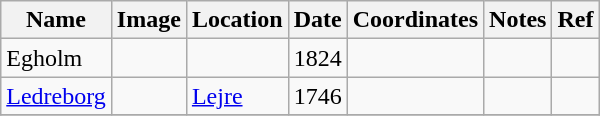<table class="wikitable sortable">
<tr>
<th>Name</th>
<th>Image</th>
<th>Location</th>
<th>Date</th>
<th>Coordinates</th>
<th>Notes</th>
<th>Ref</th>
</tr>
<tr>
<td>Egholm</td>
<td></td>
<td></td>
<td>1824</td>
<td></td>
<td></td>
<td></td>
</tr>
<tr>
<td><a href='#'>Ledreborg</a></td>
<td></td>
<td><a href='#'>Lejre</a></td>
<td>1746</td>
<td></td>
<td></td>
<td></td>
</tr>
<tr>
</tr>
</table>
